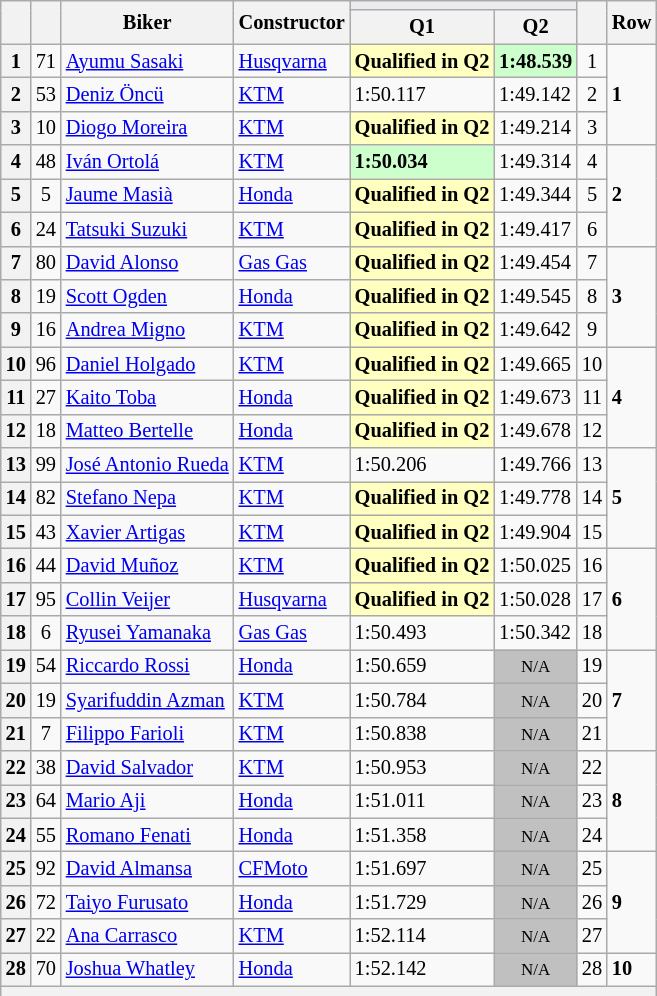<table class="wikitable sortable" style="font-size: 85%;">
<tr>
<th rowspan="2"></th>
<th rowspan="2"></th>
<th rowspan="2">Biker</th>
<th rowspan="2">Constructor</th>
<th colspan="2" style="background:#eaecf0; text-align:center;"></th>
<th rowspan="2"></th>
<th rowspan="2">Row</th>
</tr>
<tr>
<th scope="col">Q1</th>
<th scope="col">Q2</th>
</tr>
<tr>
<th scope="row">1</th>
<td align="center">71</td>
<td> <a href='#'>Ayumu Sasaki</a></td>
<td><a href='#'>Husqvarna</a></td>
<td style="background:#ffffbf;"><strong>Qualified in Q2</strong></td>
<td style="background:#ccffcc;"><strong>1:48.539</strong></td>
<td align="center">1</td>
<td rowspan="3"><strong>1</strong></td>
</tr>
<tr>
<th scope="row">2</th>
<td align="center">53</td>
<td> <a href='#'>Deniz Öncü</a></td>
<td><a href='#'>KTM</a></td>
<td>1:50.117</td>
<td>1:49.142</td>
<td align="center">2</td>
</tr>
<tr>
<th scope="row">3</th>
<td align="center">10</td>
<td> <a href='#'>Diogo Moreira</a></td>
<td><a href='#'>KTM</a></td>
<td style="background:#ffffbf;"><strong>Qualified in Q2</strong></td>
<td>1:49.214</td>
<td align="center">3</td>
</tr>
<tr>
<th scope="row">4</th>
<td align="center">48</td>
<td> <a href='#'>Iván Ortolá</a></td>
<td><a href='#'>KTM</a></td>
<td style="background:#ccffcc;"><strong>1:50.034</strong></td>
<td>1:49.314</td>
<td align="center">4</td>
<td rowspan="3"><strong>2</strong></td>
</tr>
<tr>
<th scope="row">5</th>
<td align="center">5</td>
<td> <a href='#'>Jaume Masià</a></td>
<td><a href='#'>Honda</a></td>
<td style="background:#ffffbf;"><strong>Qualified in Q2</strong></td>
<td>1:49.344</td>
<td align="center">5</td>
</tr>
<tr>
<th scope="row">6</th>
<td align="center">24</td>
<td> <a href='#'>Tatsuki Suzuki</a></td>
<td><a href='#'>KTM</a></td>
<td style="background:#ffffbf;"><strong>Qualified in Q2</strong></td>
<td>1:49.417</td>
<td align="center">6</td>
</tr>
<tr>
<th scope="row">7</th>
<td align="center">80</td>
<td> <a href='#'>David Alonso</a></td>
<td><a href='#'>Gas Gas</a></td>
<td style="background:#ffffbf;"><strong>Qualified in Q2</strong></td>
<td>1:49.454</td>
<td align="center">7</td>
<td rowspan="3"><strong>3</strong></td>
</tr>
<tr>
<th scope="row">8</th>
<td align="center">19</td>
<td> <a href='#'>Scott Ogden</a></td>
<td><a href='#'>Honda</a></td>
<td style="background:#ffffbf;"><strong>Qualified in Q2</strong></td>
<td>1:49.545</td>
<td align="center">8</td>
</tr>
<tr>
<th scope="row">9</th>
<td align="center">16</td>
<td> <a href='#'>Andrea Migno</a></td>
<td><a href='#'>KTM</a></td>
<td style="background:#ffffbf;"><strong>Qualified in Q2</strong></td>
<td>1:49.642</td>
<td align="center">9</td>
</tr>
<tr>
<th scope="row">10</th>
<td align="center">96</td>
<td> <a href='#'>Daniel Holgado</a></td>
<td><a href='#'>KTM</a></td>
<td style="background:#ffffbf;"><strong>Qualified in Q2</strong></td>
<td>1:49.665</td>
<td align="center">10</td>
<td rowspan="3"><strong>4</strong></td>
</tr>
<tr>
<th scope="row">11</th>
<td align="center">27</td>
<td> <a href='#'>Kaito Toba</a></td>
<td><a href='#'>Honda</a></td>
<td style="background:#ffffbf;"><strong>Qualified in Q2</strong></td>
<td>1:49.673</td>
<td align="center">11</td>
</tr>
<tr>
<th scope="row">12</th>
<td align="center">18</td>
<td> <a href='#'>Matteo Bertelle</a></td>
<td><a href='#'>Honda</a></td>
<td style="background:#ffffbf;"><strong>Qualified in Q2</strong></td>
<td>1:49.678</td>
<td align="center">12</td>
</tr>
<tr>
<th scope="row">13</th>
<td align="center">99</td>
<td> <a href='#'>José Antonio Rueda</a></td>
<td><a href='#'>KTM</a></td>
<td>1:50.206</td>
<td>1:49.766</td>
<td align="center">13</td>
<td rowspan="3"><strong>5</strong></td>
</tr>
<tr>
<th scope="row">14</th>
<td align="center">82</td>
<td> <a href='#'>Stefano Nepa</a></td>
<td><a href='#'>KTM</a></td>
<td style="background:#ffffbf;"><strong>Qualified in Q2</strong></td>
<td>1:49.778</td>
<td align="center">14</td>
</tr>
<tr>
<th scope="row">15</th>
<td align="center">43</td>
<td> <a href='#'>Xavier Artigas</a></td>
<td><a href='#'>KTM</a></td>
<td style="background:#ffffbf;"><strong>Qualified in Q2</strong></td>
<td>1:49.904</td>
<td align="center">15</td>
</tr>
<tr>
<th scope="row">16</th>
<td align="center">44</td>
<td> <a href='#'>David Muñoz</a></td>
<td><a href='#'>KTM</a></td>
<td style="background:#ffffbf;"><strong>Qualified in Q2</strong></td>
<td>1:50.025</td>
<td align="center">16</td>
<td rowspan="3"><strong>6</strong></td>
</tr>
<tr>
<th scope="row">17</th>
<td align="center">95</td>
<td> <a href='#'>Collin Veijer</a></td>
<td><a href='#'>Husqvarna</a></td>
<td style="background:#ffffbf;"><strong>Qualified in Q2</strong></td>
<td>1:50.028</td>
<td align="center">17</td>
</tr>
<tr>
<th scope="row">18</th>
<td align="center">6</td>
<td> <a href='#'>Ryusei Yamanaka</a></td>
<td><a href='#'>Gas Gas</a></td>
<td>1:50.493</td>
<td>1:50.342</td>
<td align="center">18</td>
</tr>
<tr>
<th scope="row">19</th>
<td align="center">54</td>
<td> <a href='#'>Riccardo Rossi</a></td>
<td><a href='#'>Honda</a></td>
<td>1:50.659</td>
<td style="background: silver" align="center" data-sort-value="19"><small>N/A</small></td>
<td align="center">19</td>
<td rowspan="3"><strong>7</strong></td>
</tr>
<tr>
<th scope="row">20</th>
<td align="center">19</td>
<td> <a href='#'>Syarifuddin Azman</a></td>
<td><a href='#'>KTM</a></td>
<td>1:50.784</td>
<td style="background: silver" align="center" data-sort-value="20"><small>N/A</small></td>
<td align="center">20</td>
</tr>
<tr>
<th scope="row">21</th>
<td align="center">7</td>
<td> <a href='#'>Filippo Farioli</a></td>
<td><a href='#'>KTM</a></td>
<td>1:50.838</td>
<td style="background: silver" align="center" data-sort-value="21"><small>N/A</small></td>
<td align="center">21</td>
</tr>
<tr>
<th scope="row">22</th>
<td align="center">38</td>
<td> <a href='#'>David Salvador</a></td>
<td><a href='#'>KTM</a></td>
<td>1:50.953</td>
<td style="background: silver" align="center" data-sort-value="22"><small>N/A</small></td>
<td align="center">22</td>
<td rowspan="3"><strong>8</strong></td>
</tr>
<tr>
<th scope="row">23</th>
<td align="center">64</td>
<td> <a href='#'>Mario Aji</a></td>
<td><a href='#'>Honda</a></td>
<td>1:51.011</td>
<td style="background: silver" align="center" data-sort-value="23"><small>N/A</small></td>
<td align="center">23</td>
</tr>
<tr>
<th scope="row">24</th>
<td align="center">55</td>
<td> <a href='#'>Romano Fenati</a></td>
<td><a href='#'>Honda</a></td>
<td>1:51.358</td>
<td style="background: silver" align="center" data-sort-value="25"><small>N/A</small></td>
<td align="center">24</td>
</tr>
<tr>
<th scope="row">25</th>
<td align="center">92</td>
<td> <a href='#'>David Almansa</a></td>
<td><a href='#'>CFMoto</a></td>
<td>1:51.697</td>
<td style="background: silver" align="center" data-sort-value="26"><small>N/A</small></td>
<td align="center">25</td>
<td rowspan="3"><strong>9</strong></td>
</tr>
<tr>
<th scope="row">26</th>
<td align="center">72</td>
<td> <a href='#'>Taiyo Furusato</a></td>
<td><a href='#'>Honda</a></td>
<td>1:51.729</td>
<td style="background: silver" align="center" data-sort-value="27"><small>N/A</small></td>
<td align="center">26</td>
</tr>
<tr>
<th scope="row">27</th>
<td align="center">22</td>
<td> <a href='#'>Ana Carrasco</a></td>
<td><a href='#'>KTM</a></td>
<td>1:52.114</td>
<td style="background: silver" align="center" data-sort-value="28"><small>N/A</small></td>
<td align="center">27</td>
</tr>
<tr>
<th scope="row">28</th>
<td align="center">70</td>
<td> <a href='#'>Joshua Whatley</a></td>
<td><a href='#'>Honda</a></td>
<td>1:52.142</td>
<td style="background: silver" align="center" data-sort-value="29"><small>N/A</small></td>
<td align="center">28</td>
<td><strong>10</strong></td>
</tr>
<tr>
<th colspan="8"></th>
</tr>
<tr>
</tr>
</table>
